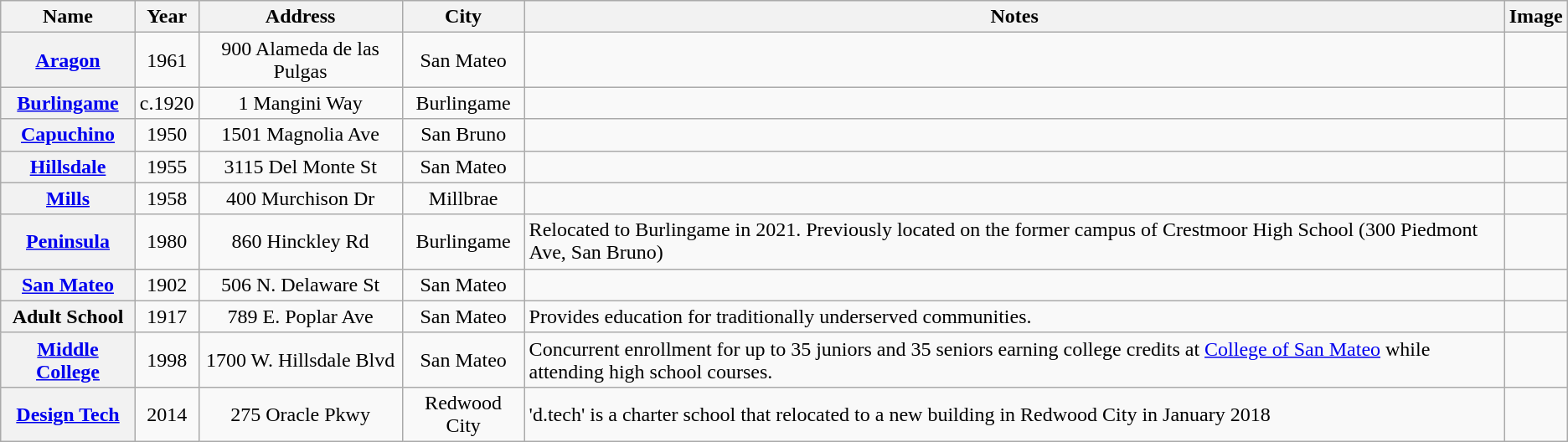<table class="wikitable sortable" style="text-align:center;">
<tr>
<th>Name</th>
<th>Year</th>
<th>Address</th>
<th>City</th>
<th class="unsortable">Notes</th>
<th class="unsortable">Image</th>
</tr>
<tr>
<th><a href='#'>Aragon</a></th>
<td>1961</td>
<td>900 Alameda de las Pulgas</td>
<td>San Mateo</td>
<td style="text-align:left;"></td>
<td></td>
</tr>
<tr>
<th><a href='#'>Burlingame</a></th>
<td>c.1920</td>
<td>1 Mangini Way</td>
<td>Burlingame</td>
<td style="text-align:left;"></td>
<td></td>
</tr>
<tr>
<th><a href='#'>Capuchino</a></th>
<td>1950</td>
<td>1501 Magnolia Ave</td>
<td>San Bruno</td>
<td style="text-align:left;"></td>
<td></td>
</tr>
<tr>
<th><a href='#'>Hillsdale</a></th>
<td>1955</td>
<td>3115 Del Monte St</td>
<td>San Mateo</td>
<td style="text-align:left;"></td>
<td></td>
</tr>
<tr>
<th><a href='#'>Mills</a></th>
<td>1958</td>
<td>400 Murchison Dr</td>
<td>Millbrae</td>
<td style="text-align:left;"></td>
<td></td>
</tr>
<tr>
<th><a href='#'>Peninsula</a></th>
<td>1980</td>
<td>860 Hinckley Rd</td>
<td>Burlingame</td>
<td style="text-align:left;">Relocated to Burlingame in 2021. Previously located on the former campus of Crestmoor High School (300 Piedmont Ave, San Bruno)</td>
<td></td>
</tr>
<tr>
<th><a href='#'>San Mateo</a></th>
<td>1902</td>
<td>506 N. Delaware St</td>
<td>San Mateo</td>
<td style="text-align:left;"></td>
<td></td>
</tr>
<tr>
<th San Mateo Adult School>Adult School</th>
<td>1917</td>
<td>789 E. Poplar Ave</td>
<td>San Mateo</td>
<td style="text-align:left;">Provides education for traditionally underserved communities.</td>
<td></td>
</tr>
<tr>
<th><a href='#'>Middle College</a></th>
<td>1998</td>
<td>1700 W. Hillsdale Blvd</td>
<td>San Mateo</td>
<td style="text-align:left;">Concurrent enrollment for up to 35 juniors and 35 seniors earning college credits at <a href='#'>College of San Mateo</a> while attending high school courses.</td>
<td></td>
</tr>
<tr>
<th><a href='#'>Design Tech</a></th>
<td>2014</td>
<td>275 Oracle Pkwy</td>
<td>Redwood City</td>
<td style="text-align:left;">'d.tech' is a charter school that relocated to a new building in Redwood City in January 2018</td>
<td></td>
</tr>
</table>
